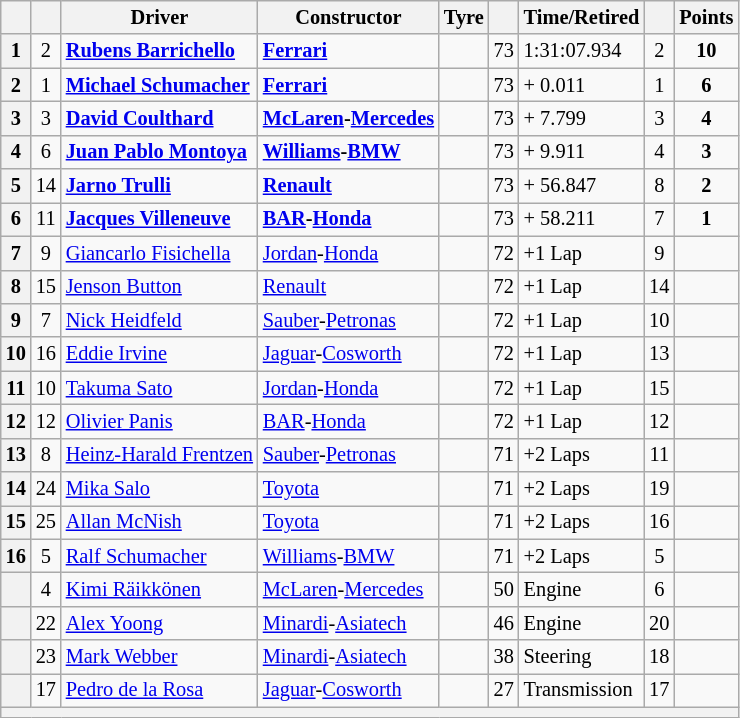<table class="wikitable sortable" style="font-size: 85%;">
<tr>
<th scope="col"></th>
<th scope="col"></th>
<th scope="col">Driver</th>
<th scope="col">Constructor</th>
<th scope="col">Tyre</th>
<th scope="col" class="unsortable"></th>
<th scope="col" class="unsortable">Time/Retired</th>
<th scope="col"></th>
<th scope="col">Points</th>
</tr>
<tr>
<th scope="row">1</th>
<td align="center">2</td>
<td data-sort-value="BAR"> <strong><a href='#'>Rubens Barrichello</a></strong></td>
<td><strong><a href='#'>Ferrari</a></strong></td>
<td></td>
<td align="center">73</td>
<td>1:31:07.934</td>
<td align="center">2</td>
<td align="center"><strong>10</strong></td>
</tr>
<tr>
<th scope="row">2</th>
<td align="center">1</td>
<td data-sort-value="SCHM"> <strong><a href='#'>Michael Schumacher</a></strong></td>
<td><strong><a href='#'>Ferrari</a></strong></td>
<td></td>
<td align="center">73</td>
<td>+ 0.011</td>
<td align="center">1</td>
<td align="center"><strong>6</strong></td>
</tr>
<tr>
<th scope="row">3</th>
<td align="center">3</td>
<td data-sort-value="COU"> <strong><a href='#'>David Coulthard</a></strong></td>
<td><strong><a href='#'>McLaren</a>-<a href='#'>Mercedes</a></strong></td>
<td></td>
<td align="center">73</td>
<td>+ 7.799</td>
<td align="center">3</td>
<td align="center"><strong>4</strong></td>
</tr>
<tr>
<th scope="row">4</th>
<td align="center">6</td>
<td data-sort-value="MON"> <strong><a href='#'>Juan Pablo Montoya</a></strong></td>
<td><strong><a href='#'>Williams</a>-<a href='#'>BMW</a></strong></td>
<td></td>
<td align="center">73</td>
<td>+ 9.911</td>
<td align="center">4</td>
<td align="center"><strong>3</strong></td>
</tr>
<tr>
<th scope="row">5</th>
<td align="center">14</td>
<td data-sort-value="TRU"> <strong><a href='#'>Jarno Trulli</a></strong></td>
<td><strong><a href='#'>Renault</a></strong></td>
<td></td>
<td align="center">73</td>
<td>+ 56.847</td>
<td align="center">8</td>
<td align="center"><strong>2</strong></td>
</tr>
<tr>
<th scope="row">6</th>
<td align="center">11</td>
<td data-sort-value="VIL"> <strong><a href='#'>Jacques Villeneuve</a></strong></td>
<td><strong><a href='#'>BAR</a>-<a href='#'>Honda</a></strong></td>
<td></td>
<td align="center">73</td>
<td>+ 58.211</td>
<td align="center">7</td>
<td align="center"><strong>1</strong></td>
</tr>
<tr>
<th scope="row">7</th>
<td align="center">9</td>
<td data-sort-value="FIS"> <a href='#'>Giancarlo Fisichella</a></td>
<td><a href='#'>Jordan</a>-<a href='#'>Honda</a></td>
<td></td>
<td align="center">72</td>
<td>+1 Lap</td>
<td align="center">9</td>
<td> </td>
</tr>
<tr>
<th scope="row">8</th>
<td align="center">15</td>
<td data-sort-value="BUT"> <a href='#'>Jenson Button</a></td>
<td><a href='#'>Renault</a></td>
<td></td>
<td align="center">72</td>
<td>+1 Lap</td>
<td align="center">14</td>
<td> </td>
</tr>
<tr>
<th scope="row">9</th>
<td align="center">7</td>
<td data-sort-value="HEI"> <a href='#'>Nick Heidfeld</a></td>
<td><a href='#'>Sauber</a>-<a href='#'>Petronas</a></td>
<td></td>
<td align="center">72</td>
<td>+1 Lap</td>
<td align="center">10</td>
<td> </td>
</tr>
<tr>
<th scope="row">10</th>
<td align="center">16</td>
<td data-sort-value="IRV"> <a href='#'>Eddie Irvine</a></td>
<td><a href='#'>Jaguar</a>-<a href='#'>Cosworth</a></td>
<td></td>
<td align="center">72</td>
<td>+1 Lap</td>
<td align="center">13</td>
<td> </td>
</tr>
<tr>
<th scope="row">11</th>
<td align="center">10</td>
<td data-sort-value="SAT"> <a href='#'>Takuma Sato</a></td>
<td><a href='#'>Jordan</a>-<a href='#'>Honda</a></td>
<td></td>
<td align="center">72</td>
<td>+1 Lap</td>
<td align="center">15</td>
<td> </td>
</tr>
<tr>
<th scope="row">12</th>
<td align="center">12</td>
<td data-sort-value="PAN"> <a href='#'>Olivier Panis</a></td>
<td><a href='#'>BAR</a>-<a href='#'>Honda</a></td>
<td></td>
<td align="center">72</td>
<td>+1 Lap</td>
<td align="center">12</td>
<td> </td>
</tr>
<tr>
<th scope="row">13</th>
<td align="center">8</td>
<td data-sort-value="FRE"> <a href='#'>Heinz-Harald Frentzen</a></td>
<td><a href='#'>Sauber</a>-<a href='#'>Petronas</a></td>
<td></td>
<td align="center">71</td>
<td>+2 Laps</td>
<td align="center">11</td>
<td> </td>
</tr>
<tr>
<th scope="row">14</th>
<td align="center">24</td>
<td data-sort-value="SAL"> <a href='#'>Mika Salo</a></td>
<td><a href='#'>Toyota</a></td>
<td></td>
<td align="center">71</td>
<td>+2 Laps</td>
<td align="center">19</td>
<td> </td>
</tr>
<tr>
<th scope="row">15</th>
<td align="center">25</td>
<td data-sort-value="MCN"> <a href='#'>Allan McNish</a></td>
<td><a href='#'>Toyota</a></td>
<td></td>
<td align="center">71</td>
<td>+2 Laps</td>
<td align="center">16</td>
<td> </td>
</tr>
<tr>
<th scope="row">16</th>
<td align="center">5</td>
<td data-sort-value="SCHR"> <a href='#'>Ralf Schumacher</a></td>
<td><a href='#'>Williams</a>-<a href='#'>BMW</a></td>
<td></td>
<td align="center">71</td>
<td>+2 Laps</td>
<td align="center">5</td>
<td> </td>
</tr>
<tr>
<th scope="row" data-sort-value="17"></th>
<td align="center">4</td>
<td data-sort-value="RAI"> <a href='#'>Kimi Räikkönen</a></td>
<td><a href='#'>McLaren</a>-<a href='#'>Mercedes</a></td>
<td></td>
<td align="center">50</td>
<td>Engine</td>
<td align="center">6</td>
<td> </td>
</tr>
<tr>
<th scope="row" data-sort-value="18"></th>
<td align="center">22</td>
<td data-sort-value="YOO"> <a href='#'>Alex Yoong</a></td>
<td><a href='#'>Minardi</a>-<a href='#'>Asiatech</a></td>
<td></td>
<td align="center">46</td>
<td>Engine</td>
<td align="center">20</td>
<td> </td>
</tr>
<tr>
<th scope="row" data-sort-value="19"></th>
<td align="center">23</td>
<td data-sort-value="WEB"> <a href='#'>Mark Webber</a></td>
<td><a href='#'>Minardi</a>-<a href='#'>Asiatech</a></td>
<td></td>
<td align="center">38</td>
<td>Steering</td>
<td align="center">18</td>
<td> </td>
</tr>
<tr>
<th scope="row" data-sort-value="20"></th>
<td align="center">17</td>
<td data-sort-value="DEL"> <a href='#'>Pedro de la Rosa</a></td>
<td><a href='#'>Jaguar</a>-<a href='#'>Cosworth</a></td>
<td></td>
<td align="center">27</td>
<td>Transmission</td>
<td align="center">17</td>
<td> </td>
</tr>
<tr class="sortbottom">
<th colspan="9"></th>
</tr>
</table>
